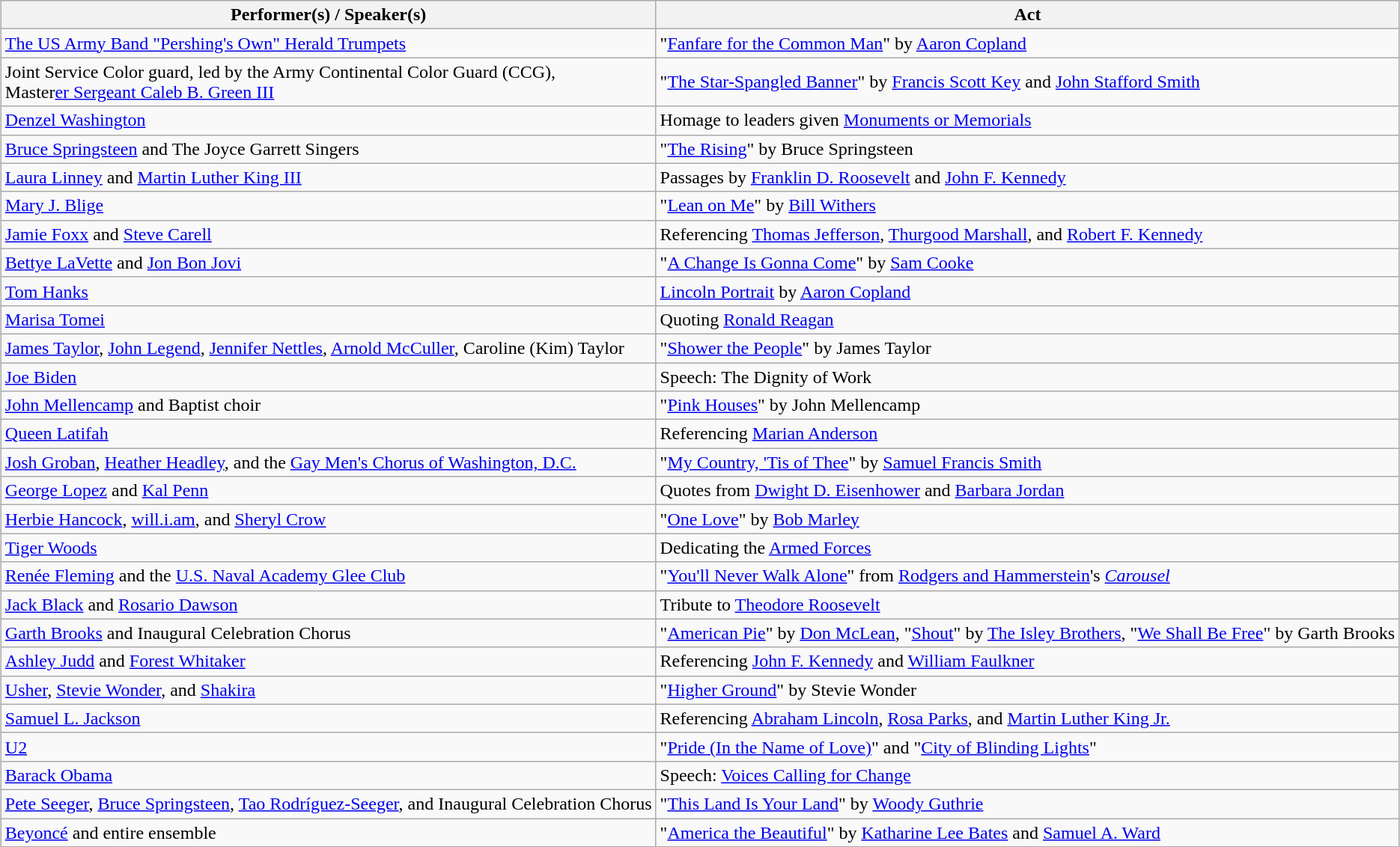<table class="wikitable" style="margin: 1em auto 1em auto">
<tr>
<th>Performer(s) / Speaker(s)</th>
<th>Act</th>
</tr>
<tr>
<td><a href='#'>The US Army Band "Pershing's Own" Herald Trumpets</a></td>
<td>"<a href='#'>Fanfare for the Common Man</a>" by <a href='#'>Aaron Copland</a></td>
</tr>
<tr>
<td>Joint Service Color guard, led by the Army Continental Color Guard (CCG),<br>Master<a href='#'>er Sergeant Caleb B. Green III</a></td>
<td>"<a href='#'>The Star-Spangled Banner</a>" by <a href='#'>Francis Scott Key</a> and <a href='#'>John Stafford Smith</a></td>
</tr>
<tr>
<td><a href='#'>Denzel Washington</a></td>
<td>Homage to leaders given <a href='#'>Monuments or Memorials</a></td>
</tr>
<tr>
<td><a href='#'>Bruce Springsteen</a> and The Joyce Garrett Singers</td>
<td>"<a href='#'>The Rising</a>" by Bruce Springsteen</td>
</tr>
<tr>
<td><a href='#'>Laura Linney</a> and <a href='#'>Martin Luther King III</a></td>
<td>Passages by <a href='#'>Franklin D. Roosevelt</a> and <a href='#'>John F. Kennedy</a></td>
</tr>
<tr>
<td><a href='#'>Mary J. Blige</a></td>
<td>"<a href='#'>Lean on Me</a>" by <a href='#'>Bill Withers</a></td>
</tr>
<tr>
<td><a href='#'>Jamie Foxx</a> and <a href='#'>Steve Carell</a></td>
<td>Referencing <a href='#'>Thomas Jefferson</a>, <a href='#'>Thurgood Marshall</a>, and <a href='#'>Robert F. Kennedy</a></td>
</tr>
<tr>
<td><a href='#'>Bettye LaVette</a> and <a href='#'>Jon Bon Jovi</a></td>
<td>"<a href='#'>A Change Is Gonna Come</a>" by <a href='#'>Sam Cooke</a></td>
</tr>
<tr>
<td><a href='#'>Tom Hanks</a></td>
<td><a href='#'>Lincoln Portrait</a> by <a href='#'>Aaron Copland</a></td>
</tr>
<tr>
<td><a href='#'>Marisa Tomei</a></td>
<td>Quoting <a href='#'>Ronald Reagan</a></td>
</tr>
<tr>
<td><a href='#'>James Taylor</a>, <a href='#'>John Legend</a>, <a href='#'>Jennifer Nettles</a>, <a href='#'>Arnold McCuller</a>, Caroline (Kim) Taylor</td>
<td>"<a href='#'>Shower the People</a>" by James Taylor</td>
</tr>
<tr>
<td><a href='#'>Joe Biden</a></td>
<td>Speech: The Dignity of Work</td>
</tr>
<tr>
<td><a href='#'>John Mellencamp</a> and Baptist choir</td>
<td>"<a href='#'>Pink Houses</a>" by John Mellencamp</td>
</tr>
<tr>
<td><a href='#'>Queen Latifah</a></td>
<td>Referencing <a href='#'>Marian Anderson</a></td>
</tr>
<tr>
<td><a href='#'>Josh Groban</a>, <a href='#'>Heather Headley</a>, and the <a href='#'>Gay Men's Chorus of Washington, D.C.</a></td>
<td>"<a href='#'>My Country, 'Tis of Thee</a>" by <a href='#'>Samuel Francis Smith</a></td>
</tr>
<tr>
<td><a href='#'>George Lopez</a> and <a href='#'>Kal Penn</a></td>
<td>Quotes from <a href='#'>Dwight D. Eisenhower</a> and <a href='#'>Barbara Jordan</a></td>
</tr>
<tr>
<td><a href='#'>Herbie Hancock</a>, <a href='#'>will.i.am</a>, and <a href='#'>Sheryl Crow</a></td>
<td>"<a href='#'>One Love</a>" by <a href='#'>Bob Marley</a></td>
</tr>
<tr>
<td><a href='#'>Tiger Woods</a></td>
<td>Dedicating the <a href='#'>Armed Forces</a></td>
</tr>
<tr>
<td><a href='#'>Renée Fleming</a> and the <a href='#'>U.S. Naval Academy Glee Club</a></td>
<td>"<a href='#'>You'll Never Walk Alone</a>" from <a href='#'>Rodgers and Hammerstein</a>'s <em><a href='#'>Carousel</a></em></td>
</tr>
<tr>
<td><a href='#'>Jack Black</a> and <a href='#'>Rosario Dawson</a></td>
<td>Tribute to <a href='#'>Theodore Roosevelt</a></td>
</tr>
<tr>
<td><a href='#'>Garth Brooks</a> and Inaugural Celebration Chorus</td>
<td>"<a href='#'>American Pie</a>" by <a href='#'>Don McLean</a>, "<a href='#'>Shout</a>" by <a href='#'>The Isley Brothers</a>, "<a href='#'>We Shall Be Free</a>" by Garth Brooks</td>
</tr>
<tr>
<td><a href='#'>Ashley Judd</a> and <a href='#'>Forest Whitaker</a></td>
<td>Referencing <a href='#'>John F. Kennedy</a> and <a href='#'>William Faulkner</a></td>
</tr>
<tr>
<td><a href='#'>Usher</a>, <a href='#'>Stevie Wonder</a>, and <a href='#'>Shakira</a></td>
<td>"<a href='#'>Higher Ground</a>" by Stevie Wonder</td>
</tr>
<tr>
<td><a href='#'>Samuel L. Jackson</a></td>
<td>Referencing <a href='#'>Abraham Lincoln</a>, <a href='#'>Rosa Parks</a>, and <a href='#'>Martin Luther King Jr.</a></td>
</tr>
<tr>
<td><a href='#'>U2</a></td>
<td>"<a href='#'>Pride (In the Name of Love)</a>" and "<a href='#'>City of Blinding Lights</a>"</td>
</tr>
<tr>
<td><a href='#'>Barack Obama</a></td>
<td>Speech: <a href='#'>Voices Calling for Change</a></td>
</tr>
<tr>
<td><a href='#'>Pete Seeger</a>, <a href='#'>Bruce Springsteen</a>, <a href='#'>Tao Rodríguez-Seeger</a>, and Inaugural Celebration Chorus</td>
<td>"<a href='#'>This Land Is Your Land</a>" by <a href='#'>Woody Guthrie</a></td>
</tr>
<tr>
<td><a href='#'>Beyoncé</a> and entire ensemble</td>
<td>"<a href='#'>America the Beautiful</a>" by <a href='#'>Katharine Lee Bates</a> and <a href='#'>Samuel A. Ward</a></td>
</tr>
</table>
